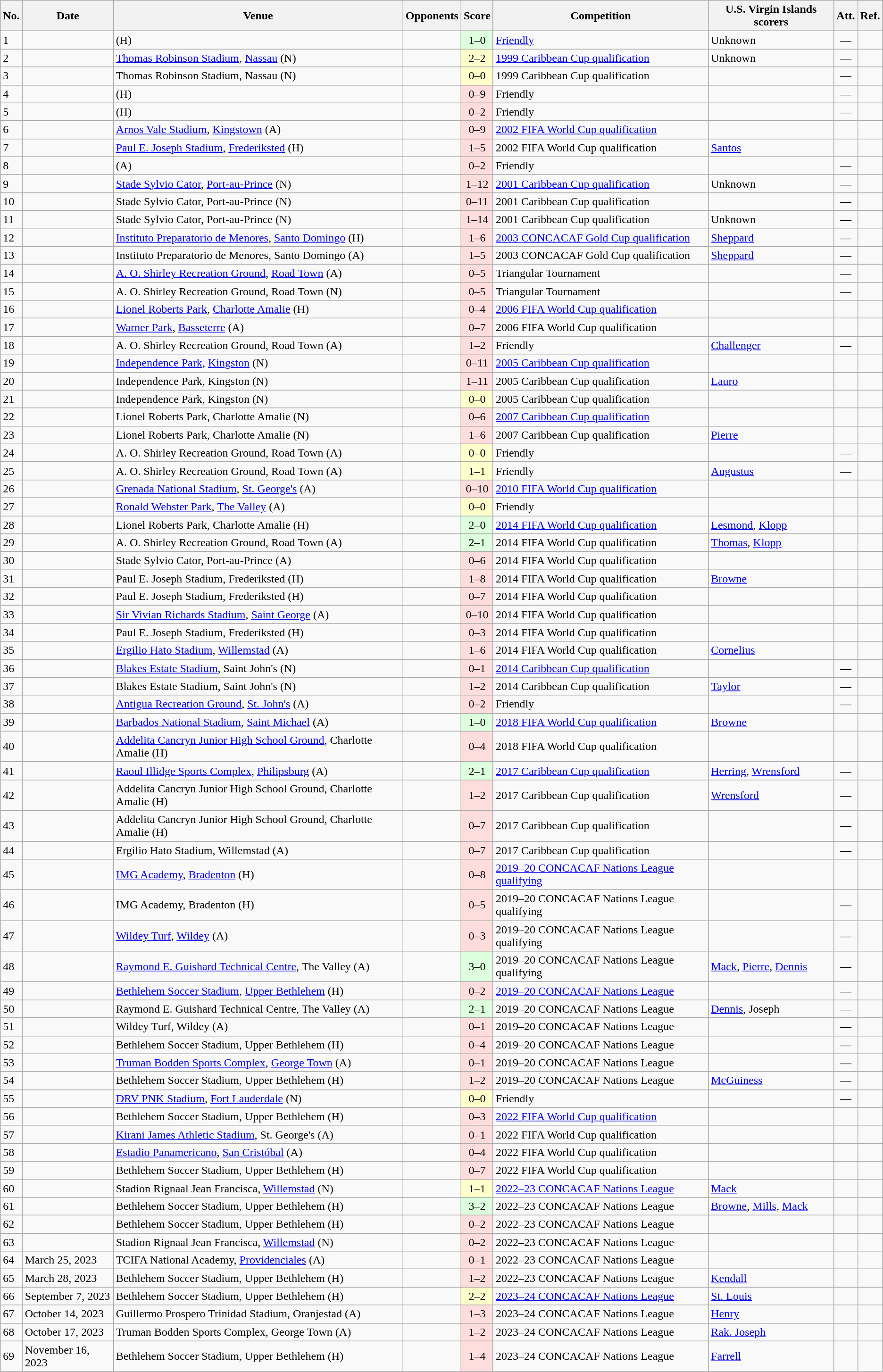<table class="wikitable sortable">
<tr>
<th>No.</th>
<th>Date</th>
<th>Venue</th>
<th>Opponents</th>
<th>Score</th>
<th>Competition</th>
<th class=unsortable>U.S. Virgin Islands scorers</th>
<th>Att.</th>
<th class=unsortable>Ref.</th>
</tr>
<tr>
<td>1</td>
<td></td>
<td>(H)</td>
<td></td>
<td align=center bgcolor=#ddffdd>1–0</td>
<td><a href='#'>Friendly</a></td>
<td>Unknown</td>
<td align=center>—</td>
<td></td>
</tr>
<tr>
<td>2</td>
<td></td>
<td><a href='#'>Thomas Robinson Stadium</a>, <a href='#'>Nassau</a> (N)</td>
<td></td>
<td align=center bgcolor=#ffffcc>2–2</td>
<td><a href='#'>1999 Caribbean Cup qualification</a></td>
<td>Unknown</td>
<td align=center>—</td>
<td></td>
</tr>
<tr>
<td>3</td>
<td></td>
<td>Thomas Robinson Stadium, Nassau (N)</td>
<td></td>
<td align=center bgcolor=#ffffcc>0–0</td>
<td>1999 Caribbean Cup qualification</td>
<td></td>
<td align=center>—</td>
<td></td>
</tr>
<tr>
<td>4</td>
<td></td>
<td>(H)</td>
<td></td>
<td align=center bgcolor=#ffdddd>0–9</td>
<td>Friendly</td>
<td></td>
<td align=center>—</td>
<td></td>
</tr>
<tr>
<td>5</td>
<td></td>
<td>(H)</td>
<td></td>
<td align=center bgcolor=#ffdddd>0–2</td>
<td>Friendly</td>
<td></td>
<td align=center>—</td>
<td></td>
</tr>
<tr>
<td>6</td>
<td></td>
<td><a href='#'>Arnos Vale Stadium</a>, <a href='#'>Kingstown</a> (A)</td>
<td></td>
<td align=center bgcolor=#ffdddd>0–9</td>
<td><a href='#'>2002 FIFA World Cup qualification</a></td>
<td></td>
<td align=center></td>
<td></td>
</tr>
<tr>
<td>7</td>
<td></td>
<td><a href='#'>Paul E. Joseph Stadium</a>, <a href='#'>Frederiksted</a> (H)</td>
<td></td>
<td align=center bgcolor=#ffdddd>1–5</td>
<td>2002 FIFA World Cup qualification</td>
<td><a href='#'>Santos</a></td>
<td align=center></td>
<td></td>
</tr>
<tr>
<td>8</td>
<td></td>
<td>(A)</td>
<td></td>
<td align=center bgcolor=#ffdddd>0–2</td>
<td>Friendly</td>
<td></td>
<td align=center>—</td>
<td></td>
</tr>
<tr>
<td>9</td>
<td></td>
<td><a href='#'>Stade Sylvio Cator</a>, <a href='#'>Port-au-Prince</a> (N)</td>
<td></td>
<td align=center bgcolor=#ffdddd>1–12</td>
<td><a href='#'>2001 Caribbean Cup qualification</a></td>
<td>Unknown</td>
<td align=center>—</td>
<td></td>
</tr>
<tr>
<td>10</td>
<td></td>
<td>Stade Sylvio Cator, Port-au-Prince (N)</td>
<td></td>
<td align=center bgcolor=#ffdddd>0–11</td>
<td>2001 Caribbean Cup qualification</td>
<td></td>
<td align=center>—</td>
<td></td>
</tr>
<tr>
<td>11</td>
<td></td>
<td>Stade Sylvio Cator, Port-au-Prince (N)</td>
<td></td>
<td align=center bgcolor=#ffdddd>1–14</td>
<td>2001 Caribbean Cup qualification</td>
<td>Unknown</td>
<td align=center>—</td>
<td></td>
</tr>
<tr>
<td>12</td>
<td></td>
<td><a href='#'>Instituto Preparatorio de Menores</a>, <a href='#'>Santo Domingo</a> (H)</td>
<td></td>
<td align=center bgcolor=#ffdddd>1–6</td>
<td><a href='#'>2003 CONCACAF Gold Cup qualification</a></td>
<td><a href='#'>Sheppard</a></td>
<td align=center>—</td>
<td></td>
</tr>
<tr>
<td>13</td>
<td></td>
<td>Instituto Preparatorio de Menores, Santo Domingo (A)</td>
<td></td>
<td align=center bgcolor=#ffdddd>1–5</td>
<td>2003 CONCACAF Gold Cup qualification</td>
<td><a href='#'>Sheppard</a></td>
<td align=center>—</td>
<td></td>
</tr>
<tr>
<td>14</td>
<td></td>
<td><a href='#'>A. O. Shirley Recreation Ground</a>, <a href='#'>Road Town</a> (A)</td>
<td></td>
<td align=center bgcolor=#ffdddd>0–5</td>
<td>Triangular Tournament</td>
<td></td>
<td align=center>—</td>
<td></td>
</tr>
<tr>
<td>15</td>
<td></td>
<td>A. O. Shirley Recreation Ground, Road Town (N)</td>
<td></td>
<td align=center bgcolor=#ffdddd>0–5</td>
<td>Triangular Tournament</td>
<td></td>
<td align=center>—</td>
<td></td>
</tr>
<tr>
<td>16</td>
<td></td>
<td><a href='#'>Lionel Roberts Park</a>, <a href='#'>Charlotte Amalie</a> (H)</td>
<td></td>
<td align=center bgcolor=#ffdddd>0–4</td>
<td><a href='#'>2006 FIFA World Cup qualification</a></td>
<td></td>
<td align=center></td>
<td></td>
</tr>
<tr>
<td>17</td>
<td></td>
<td><a href='#'>Warner Park</a>, <a href='#'>Basseterre</a> (A)</td>
<td></td>
<td align=center bgcolor=#ffdddd>0–7</td>
<td>2006 FIFA World Cup qualification</td>
<td></td>
<td align=center></td>
<td></td>
</tr>
<tr>
<td>18</td>
<td></td>
<td>A. O. Shirley Recreation Ground, Road Town (A)</td>
<td></td>
<td align=center bgcolor=#ffdddd>1–2</td>
<td>Friendly</td>
<td><a href='#'>Challenger</a></td>
<td align=center>—</td>
<td></td>
</tr>
<tr>
<td>19</td>
<td></td>
<td><a href='#'>Independence Park</a>, <a href='#'>Kingston</a> (N)</td>
<td></td>
<td align=center bgcolor=#ffdddd>0–11</td>
<td><a href='#'>2005 Caribbean Cup qualification</a></td>
<td></td>
<td align=center></td>
<td></td>
</tr>
<tr>
<td>20</td>
<td></td>
<td>Independence Park, Kingston (N)</td>
<td></td>
<td align=center bgcolor=#ffdddd>1–11</td>
<td>2005 Caribbean Cup qualification</td>
<td><a href='#'>Lauro</a></td>
<td align=center></td>
<td></td>
</tr>
<tr>
<td>21</td>
<td></td>
<td>Independence Park, Kingston (N)</td>
<td></td>
<td align=center bgcolor=#ffffcc>0–0</td>
<td>2005 Caribbean Cup qualification</td>
<td></td>
<td align=center></td>
<td></td>
</tr>
<tr>
<td>22</td>
<td></td>
<td>Lionel Roberts Park, Charlotte Amalie (N)</td>
<td></td>
<td align=center bgcolor=#ffdddd>0–6</td>
<td><a href='#'>2007 Caribbean Cup qualification</a></td>
<td></td>
<td align=center></td>
<td></td>
</tr>
<tr>
<td>23</td>
<td></td>
<td>Lionel Roberts Park, Charlotte Amalie (N)</td>
<td></td>
<td align=center bgcolor=#ffdddd>1–6</td>
<td>2007 Caribbean Cup qualification</td>
<td><a href='#'>Pierre</a></td>
<td align=center></td>
<td></td>
</tr>
<tr>
<td>24</td>
<td></td>
<td>A. O. Shirley Recreation Ground, Road Town (A)</td>
<td></td>
<td align=center bgcolor=#ffffcc>0–0</td>
<td>Friendly</td>
<td></td>
<td align=center>—</td>
<td></td>
</tr>
<tr>
<td>25</td>
<td></td>
<td>A. O. Shirley Recreation Ground, Road Town (A)</td>
<td></td>
<td align=center bgcolor=#ffffcc>1–1</td>
<td>Friendly</td>
<td><a href='#'>Augustus</a></td>
<td align=center>—</td>
<td></td>
</tr>
<tr>
<td>26</td>
<td></td>
<td><a href='#'>Grenada National Stadium</a>, <a href='#'>St. George's</a> (A)</td>
<td></td>
<td align=center bgcolor=#ffdddd>0–10</td>
<td><a href='#'>2010 FIFA World Cup qualification</a></td>
<td></td>
<td align=center></td>
<td></td>
</tr>
<tr>
<td>27</td>
<td></td>
<td><a href='#'>Ronald Webster Park</a>, <a href='#'>The Valley</a> (A)</td>
<td></td>
<td align=center bgcolor=#ffffcc>0–0</td>
<td>Friendly</td>
<td></td>
<td align=center></td>
<td></td>
</tr>
<tr>
<td>28</td>
<td></td>
<td>Lionel Roberts Park, Charlotte Amalie (H)</td>
<td></td>
<td align=center bgcolor=#ddffdd>2–0</td>
<td><a href='#'>2014 FIFA World Cup qualification</a></td>
<td><a href='#'>Lesmond</a>, <a href='#'>Klopp</a></td>
<td align=center></td>
<td></td>
</tr>
<tr>
<td>29</td>
<td></td>
<td>A. O. Shirley Recreation Ground, Road Town (A)</td>
<td></td>
<td align=center bgcolor=#ddffdd>2–1</td>
<td>2014 FIFA World Cup qualification</td>
<td><a href='#'>Thomas</a>, <a href='#'>Klopp</a></td>
<td align=center></td>
<td></td>
</tr>
<tr>
<td>30</td>
<td></td>
<td>Stade Sylvio Cator, Port-au-Prince (A)</td>
<td></td>
<td align=center bgcolor=#ffdddd>0–6</td>
<td>2014 FIFA World Cup qualification</td>
<td></td>
<td align=center></td>
<td></td>
</tr>
<tr>
<td>31</td>
<td></td>
<td>Paul E. Joseph Stadium, Frederiksted (H)</td>
<td></td>
<td align=center bgcolor=#ffdddd>1–8</td>
<td>2014 FIFA World Cup qualification</td>
<td><a href='#'>Browne</a></td>
<td align=center></td>
<td></td>
</tr>
<tr>
<td>32</td>
<td></td>
<td>Paul E. Joseph Stadium, Frederiksted (H)</td>
<td></td>
<td align=center bgcolor=#ffdddd>0–7</td>
<td>2014 FIFA World Cup qualification</td>
<td></td>
<td align=center></td>
<td></td>
</tr>
<tr>
<td>33</td>
<td></td>
<td><a href='#'>Sir Vivian Richards Stadium</a>, <a href='#'>Saint George</a> (A)</td>
<td></td>
<td align=center bgcolor=#ffdddd>0–10</td>
<td>2014 FIFA World Cup qualification</td>
<td></td>
<td align=center></td>
<td></td>
</tr>
<tr>
<td>34</td>
<td></td>
<td>Paul E. Joseph Stadium, Frederiksted (H)</td>
<td></td>
<td align=center bgcolor=#ffdddd>0–3</td>
<td>2014 FIFA World Cup qualification</td>
<td></td>
<td align=center></td>
<td></td>
</tr>
<tr>
<td>35</td>
<td></td>
<td><a href='#'>Ergilio Hato Stadium</a>, <a href='#'>Willemstad</a> (A)</td>
<td></td>
<td align=center bgcolor=#ffdddd>1–6</td>
<td>2014 FIFA World Cup qualification</td>
<td><a href='#'>Cornelius</a></td>
<td align=center></td>
<td></td>
</tr>
<tr>
<td>36</td>
<td></td>
<td><a href='#'>Blakes Estate Stadium</a>, Saint John's (N)</td>
<td></td>
<td align=center bgcolor=#ffdddd>0–1</td>
<td><a href='#'>2014 Caribbean Cup qualification</a></td>
<td></td>
<td align=center>—</td>
<td></td>
</tr>
<tr>
<td>37</td>
<td></td>
<td>Blakes Estate Stadium, Saint John's (N)</td>
<td></td>
<td align=center bgcolor=#ffdddd>1–2</td>
<td>2014 Caribbean Cup qualification</td>
<td><a href='#'>Taylor</a></td>
<td align=center>—</td>
<td></td>
</tr>
<tr>
<td>38</td>
<td></td>
<td><a href='#'>Antigua Recreation Ground</a>, <a href='#'>St. John's</a> (A)</td>
<td></td>
<td align=center bgcolor=#ffdddd>0–2</td>
<td>Friendly</td>
<td></td>
<td align=center>—</td>
<td></td>
</tr>
<tr>
<td>39</td>
<td></td>
<td><a href='#'>Barbados National Stadium</a>, <a href='#'>Saint Michael</a> (A)</td>
<td></td>
<td align=center bgcolor=#ddffdd>1–0</td>
<td><a href='#'>2018 FIFA World Cup qualification</a></td>
<td><a href='#'>Browne</a></td>
<td align=center></td>
<td></td>
</tr>
<tr>
<td>40</td>
<td></td>
<td><a href='#'>Addelita Cancryn Junior High School Ground</a>, Charlotte Amalie (H)</td>
<td></td>
<td align=center bgcolor=#ffdddd>0–4</td>
<td>2018 FIFA World Cup qualification</td>
<td></td>
<td align=center></td>
<td></td>
</tr>
<tr>
<td>41</td>
<td></td>
<td><a href='#'>Raoul Illidge Sports Complex</a>, <a href='#'>Philipsburg</a> (A)</td>
<td></td>
<td align=center bgcolor=#ddffdd>2–1</td>
<td><a href='#'>2017 Caribbean Cup qualification</a></td>
<td><a href='#'>Herring</a>, <a href='#'>Wrensford</a></td>
<td align=center>—</td>
<td></td>
</tr>
<tr>
<td>42</td>
<td></td>
<td>Addelita Cancryn Junior High School Ground, Charlotte Amalie (H)</td>
<td></td>
<td align=center bgcolor=#ffdddd>1–2</td>
<td>2017 Caribbean Cup qualification</td>
<td><a href='#'>Wrensford</a></td>
<td align=center>—</td>
<td></td>
</tr>
<tr>
<td>43</td>
<td></td>
<td>Addelita Cancryn Junior High School Ground, Charlotte Amalie (H)</td>
<td></td>
<td align=center bgcolor=#ffdddd>0–7</td>
<td>2017 Caribbean Cup qualification</td>
<td></td>
<td align=center>—</td>
<td></td>
</tr>
<tr>
<td>44</td>
<td></td>
<td>Ergilio Hato Stadium, Willemstad (A)</td>
<td></td>
<td align=center bgcolor=#ffdddd>0–7</td>
<td>2017 Caribbean Cup qualification</td>
<td></td>
<td align=center>—</td>
<td></td>
</tr>
<tr>
<td>45</td>
<td></td>
<td><a href='#'>IMG Academy</a>, <a href='#'>Bradenton</a> (H)</td>
<td></td>
<td align=center bgcolor=#ffdddd>0–8</td>
<td><a href='#'>2019–20 CONCACAF Nations League qualifying</a></td>
<td></td>
<td align=center></td>
<td></td>
</tr>
<tr>
<td>46</td>
<td></td>
<td>IMG Academy, Bradenton (H)</td>
<td></td>
<td align=center bgcolor=#ffdddd>0–5</td>
<td>2019–20 CONCACAF Nations League qualifying</td>
<td></td>
<td align=center>—</td>
<td></td>
</tr>
<tr>
<td>47</td>
<td></td>
<td><a href='#'>Wildey Turf</a>, <a href='#'>Wildey</a> (A)</td>
<td></td>
<td align=center bgcolor=#ffdddd>0–3</td>
<td>2019–20 CONCACAF Nations League qualifying</td>
<td></td>
<td align=center>—</td>
<td></td>
</tr>
<tr>
<td>48</td>
<td></td>
<td><a href='#'>Raymond E. Guishard Technical Centre</a>, The Valley (A)</td>
<td></td>
<td align=center bgcolor=#ddffdd>3–0</td>
<td>2019–20 CONCACAF Nations League qualifying</td>
<td><a href='#'>Mack</a>, <a href='#'>Pierre</a>, <a href='#'>Dennis</a></td>
<td align=center>—</td>
<td></td>
</tr>
<tr>
<td>49</td>
<td></td>
<td><a href='#'>Bethlehem Soccer Stadium</a>, <a href='#'>Upper Bethlehem</a> (H)</td>
<td></td>
<td align=center bgcolor=#ffdddd>0–2</td>
<td><a href='#'>2019–20 CONCACAF Nations League</a></td>
<td></td>
<td align=center>—</td>
<td></td>
</tr>
<tr>
<td>50</td>
<td></td>
<td>Raymond E. Guishard Technical Centre, The Valley (A)</td>
<td></td>
<td align=center bgcolor=#ddffdd>2–1</td>
<td>2019–20 CONCACAF Nations League</td>
<td><a href='#'>Dennis</a>, Joseph</td>
<td align=center>—</td>
<td></td>
</tr>
<tr>
<td>51</td>
<td></td>
<td>Wildey Turf, Wildey (A)</td>
<td></td>
<td align=center bgcolor=#ffdddd>0–1</td>
<td>2019–20 CONCACAF Nations League</td>
<td></td>
<td align=center>—</td>
<td></td>
</tr>
<tr>
<td>52</td>
<td></td>
<td>Bethlehem Soccer Stadium, Upper Bethlehem (H)</td>
<td></td>
<td align=center bgcolor=#ffdddd>0–4</td>
<td>2019–20 CONCACAF Nations League</td>
<td></td>
<td align=center>—</td>
<td></td>
</tr>
<tr>
<td>53</td>
<td></td>
<td><a href='#'>Truman Bodden Sports Complex</a>, <a href='#'>George Town</a> (A)</td>
<td></td>
<td align=center bgcolor=#ffdddd>0–1</td>
<td>2019–20 CONCACAF Nations League</td>
<td></td>
<td align=center>—</td>
<td></td>
</tr>
<tr>
<td>54</td>
<td></td>
<td>Bethlehem Soccer Stadium, Upper Bethlehem (H)</td>
<td></td>
<td align=center bgcolor=#ffdddd>1–2</td>
<td>2019–20 CONCACAF Nations League</td>
<td><a href='#'>McGuiness</a></td>
<td align=center>—</td>
<td></td>
</tr>
<tr>
<td>55</td>
<td></td>
<td><a href='#'>DRV PNK Stadium</a>, <a href='#'>Fort Lauderdale</a> (N)</td>
<td></td>
<td align=center bgcolor=#ffffcc>0–0</td>
<td>Friendly</td>
<td></td>
<td align=center>—</td>
<td></td>
</tr>
<tr>
<td>56</td>
<td></td>
<td>Bethlehem Soccer Stadium, Upper Bethlehem (H)</td>
<td></td>
<td align=center bgcolor=#ffdddd>0–3</td>
<td><a href='#'>2022 FIFA World Cup qualification</a></td>
<td></td>
<td align=center></td>
<td></td>
</tr>
<tr>
<td>57</td>
<td></td>
<td><a href='#'>Kirani James Athletic Stadium</a>, St. George's (A)</td>
<td></td>
<td align=center bgcolor=#ffdddd>0–1</td>
<td>2022 FIFA World Cup qualification</td>
<td></td>
<td align=center></td>
<td></td>
</tr>
<tr>
<td>58</td>
<td></td>
<td><a href='#'>Estadio Panamericano</a>, <a href='#'>San Cristóbal</a> (A)</td>
<td></td>
<td align=center bgcolor=#ffdddd>0–4</td>
<td>2022 FIFA World Cup qualification</td>
<td></td>
<td align=center></td>
<td></td>
</tr>
<tr>
<td>59</td>
<td></td>
<td>Bethlehem Soccer Stadium, Upper Bethlehem (H)</td>
<td></td>
<td align=center bgcolor=#ffdddd>0–7</td>
<td>2022 FIFA World Cup qualification</td>
<td></td>
<td align=center></td>
<td></td>
</tr>
<tr>
<td>60</td>
<td></td>
<td>Stadion Rignaal Jean Francisca, <a href='#'>Willemstad</a> (N)</td>
<td></td>
<td align=center bgcolor=#ffffcc>1–1</td>
<td><a href='#'>2022–23 CONCACAF Nations League</a></td>
<td><a href='#'>Mack</a></td>
<td align=center></td>
<td></td>
</tr>
<tr>
<td>61</td>
<td></td>
<td>Bethlehem Soccer Stadium, Upper Bethlehem (H)</td>
<td></td>
<td align=center bgcolor=#ddffdd>3–2</td>
<td>2022–23 CONCACAF Nations League</td>
<td><a href='#'>Browne</a>, <a href='#'>Mills</a>, <a href='#'>Mack</a></td>
<td align=center></td>
<td></td>
</tr>
<tr>
<td>62</td>
<td></td>
<td>Bethlehem Soccer Stadium, Upper Bethlehem (H)</td>
<td></td>
<td align=center bgcolor=#ffdddd>0–2</td>
<td>2022–23 CONCACAF Nations League</td>
<td></td>
<td align=center></td>
<td></td>
</tr>
<tr>
<td>63</td>
<td></td>
<td>Stadion Rignaal Jean Francisca, <a href='#'>Willemstad</a> (N)</td>
<td></td>
<td align=center bgcolor=#ffdddd>0–2</td>
<td>2022–23 CONCACAF Nations League</td>
<td></td>
<td align=center></td>
<td></td>
</tr>
<tr>
<td>64</td>
<td>March 25, 2023</td>
<td>TCIFA National Academy, <a href='#'>Providenciales</a> (A)</td>
<td></td>
<td align=center bgcolor=#ffdddd>0–1</td>
<td>2022–23 CONCACAF Nations League</td>
<td></td>
<td align=center></td>
<td></td>
</tr>
<tr>
<td>65</td>
<td>March 28, 2023</td>
<td>Bethlehem Soccer Stadium, Upper Bethlehem (H)</td>
<td></td>
<td align=center bgcolor=#ffdddd>1–2</td>
<td>2022–23 CONCACAF Nations League</td>
<td><a href='#'>Kendall</a></td>
<td align=center></td>
<td></td>
</tr>
<tr>
<td>66</td>
<td>September 7, 2023</td>
<td>Bethlehem Soccer Stadium, Upper Bethlehem (H)</td>
<td></td>
<td align=center bgcolor=#ffffcc>2–2</td>
<td><a href='#'>2023–24 CONCACAF Nations League</a></td>
<td><a href='#'>St. Louis</a></td>
<td align=center></td>
<td></td>
</tr>
<tr>
<td>67</td>
<td>October 14, 2023</td>
<td>Guillermo Prospero Trinidad Stadium, Oranjestad (A)</td>
<td></td>
<td align=center bgcolor=#ffdddd>1–3</td>
<td>2023–24 CONCACAF Nations League</td>
<td><a href='#'>Henry</a></td>
<td align=center></td>
<td></td>
</tr>
<tr>
<td>68</td>
<td>October 17, 2023</td>
<td>Truman Bodden Sports Complex, George Town (A)</td>
<td></td>
<td align=center bgcolor=#ffdddd>1–2</td>
<td>2023–24 CONCACAF Nations League</td>
<td><a href='#'>Rak. Joseph</a></td>
<td align=center></td>
<td></td>
</tr>
<tr>
<td>69</td>
<td>November 16, 2023</td>
<td>Bethlehem Soccer Stadium, Upper Bethlehem (H)</td>
<td></td>
<td align=center bgcolor=#ffdddd>1–4</td>
<td>2023–24 CONCACAF Nations League</td>
<td><a href='#'>Farrell</a></td>
<td align=center></td>
<td></td>
</tr>
</table>
